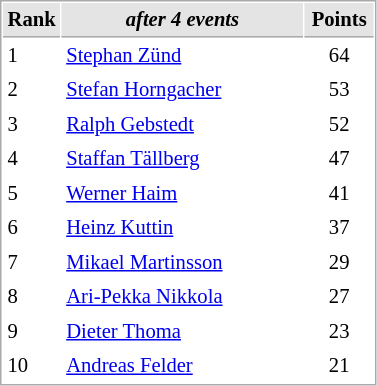<table cellspacing="1" cellpadding="3" style="border:1px solid #AAAAAA;font-size:86%">
<tr bgcolor="#E4E4E4">
<th style="border-bottom:1px solid #AAAAAA" width=10>Rank</th>
<th style="border-bottom:1px solid #AAAAAA" width=155><em>after 4 events</em></th>
<th style="border-bottom:1px solid #AAAAAA" width=40>Points</th>
</tr>
<tr>
<td>1</td>
<td> <a href='#'>Stephan Zünd</a></td>
<td align=center>64</td>
</tr>
<tr>
<td>2</td>
<td> <a href='#'>Stefan Horngacher</a></td>
<td align=center>53</td>
</tr>
<tr>
<td>3</td>
<td> <a href='#'>Ralph Gebstedt</a></td>
<td align=center>52</td>
</tr>
<tr>
<td>4</td>
<td> <a href='#'>Staffan Tällberg</a></td>
<td align=center>47</td>
</tr>
<tr>
<td>5</td>
<td> <a href='#'>Werner Haim</a></td>
<td align=center>41</td>
</tr>
<tr>
<td>6</td>
<td> <a href='#'>Heinz Kuttin</a></td>
<td align=center>37</td>
</tr>
<tr>
<td>7</td>
<td> <a href='#'>Mikael Martinsson</a></td>
<td align=center>29</td>
</tr>
<tr>
<td>8</td>
<td> <a href='#'>Ari-Pekka Nikkola</a></td>
<td align=center>27</td>
</tr>
<tr>
<td>9</td>
<td> <a href='#'>Dieter Thoma</a></td>
<td align=center>23</td>
</tr>
<tr>
<td>10</td>
<td> <a href='#'>Andreas Felder</a></td>
<td align=center>21</td>
</tr>
</table>
